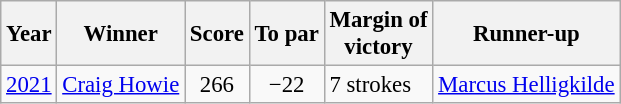<table class=wikitable style="font-size:95%">
<tr>
<th>Year</th>
<th>Winner</th>
<th>Score</th>
<th>To par</th>
<th>Margin of<br>victory</th>
<th>Runner-up</th>
</tr>
<tr>
<td><a href='#'>2021</a></td>
<td> <a href='#'>Craig Howie</a></td>
<td align=center>266</td>
<td align=center>−22</td>
<td>7 strokes</td>
<td> <a href='#'>Marcus Helligkilde</a></td>
</tr>
</table>
